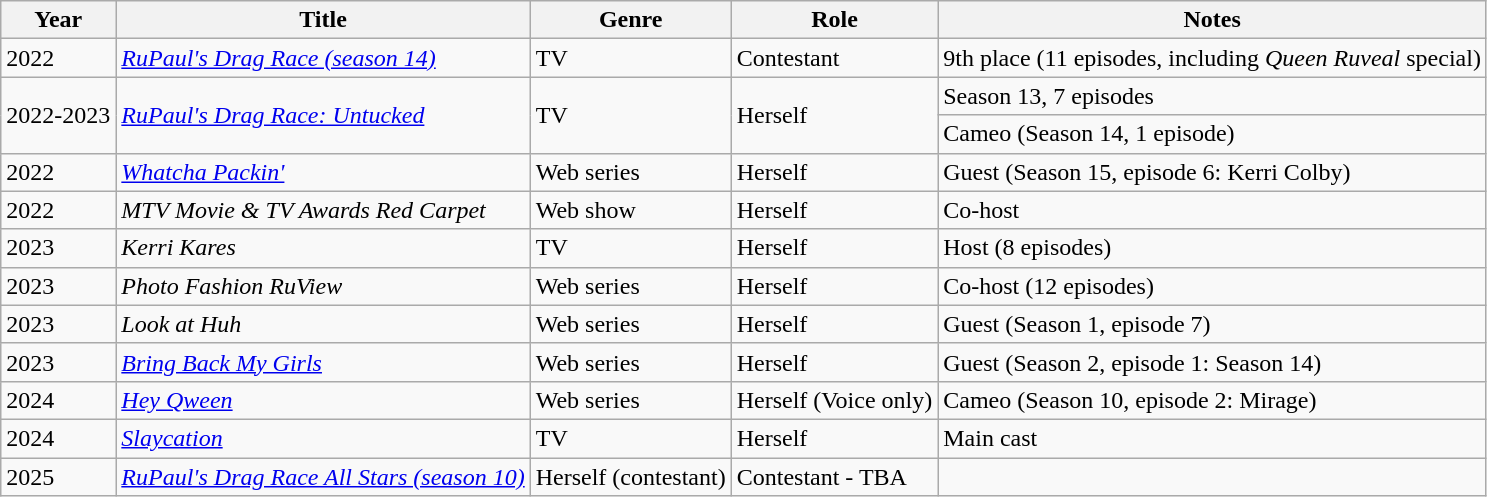<table class="wikitable sortable plainrowheaders">
<tr>
<th>Year</th>
<th>Title</th>
<th>Genre</th>
<th>Role</th>
<th>Notes</th>
</tr>
<tr>
<td>2022</td>
<td><em><a href='#'>RuPaul's Drag Race (season 14)</a></em></td>
<td>TV</td>
<td>Contestant</td>
<td>9th place (11 episodes, including <em>Queen Ruveal</em> special)</td>
</tr>
<tr>
<td rowspan="2">2022-2023</td>
<td rowspan="2"><em><a href='#'>RuPaul's Drag Race: Untucked</a></em></td>
<td rowspan="2">TV</td>
<td rowspan="2">Herself</td>
<td>Season 13, 7 episodes</td>
</tr>
<tr>
<td>Cameo (Season 14, 1 episode)</td>
</tr>
<tr>
<td>2022</td>
<td><em><a href='#'>Whatcha Packin'</a></em></td>
<td>Web series</td>
<td>Herself</td>
<td>Guest (Season 15, episode 6: Kerri Colby)</td>
</tr>
<tr>
<td>2022</td>
<td><em>MTV Movie & TV Awards Red Carpet</em></td>
<td>Web show</td>
<td>Herself</td>
<td>Co-host</td>
</tr>
<tr>
<td>2023</td>
<td><em>Kerri Kares</em></td>
<td>TV</td>
<td>Herself</td>
<td>Host (8 episodes)</td>
</tr>
<tr>
<td>2023</td>
<td><em>Photo Fashion RuView</em></td>
<td>Web series</td>
<td>Herself</td>
<td>Co-host (12 episodes)</td>
</tr>
<tr>
<td>2023</td>
<td><em>Look at Huh</em></td>
<td>Web series</td>
<td>Herself</td>
<td>Guest (Season 1, episode 7)</td>
</tr>
<tr>
<td>2023</td>
<td><em><a href='#'>Bring Back My Girls</a></em></td>
<td>Web series</td>
<td>Herself</td>
<td>Guest (Season 2, episode 1: Season 14)</td>
</tr>
<tr>
<td>2024</td>
<td><em><a href='#'>Hey Qween</a></em></td>
<td>Web series</td>
<td>Herself (Voice only)</td>
<td>Cameo (Season 10, episode 2: Mirage)</td>
</tr>
<tr>
<td>2024</td>
<td><em><a href='#'>Slaycation</a></em></td>
<td>TV</td>
<td>Herself</td>
<td>Main cast </td>
</tr>
<tr>
<td>2025</td>
<td><em><a href='#'>RuPaul's Drag Race All Stars (season 10)</a></em></td>
<td>Herself (contestant)</td>
<td>Contestant - TBA</td>
<td></td>
</tr>
</table>
